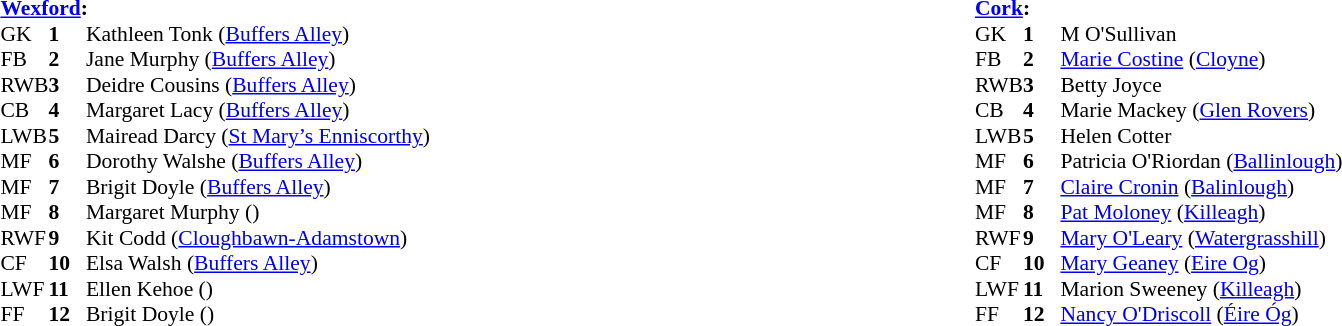<table width="100%">
<tr>
<td valign="top"></td>
<td valign="top" width="50%"><br><table style="font-size: 90%" cellspacing="0" cellpadding="0" align=center>
<tr>
<td colspan="4"><strong><a href='#'>Wexford</a>:</strong></td>
</tr>
<tr>
<th width="25"></th>
<th width="25"></th>
</tr>
<tr>
<td>GK</td>
<td><strong>1</strong></td>
<td>Kathleen Tonk (<a href='#'>Buffers Alley</a>)</td>
</tr>
<tr>
<td>FB</td>
<td><strong>2</strong></td>
<td>Jane Murphy (<a href='#'>Buffers Alley</a>)</td>
</tr>
<tr>
<td>RWB</td>
<td><strong>3</strong></td>
<td>Deidre Cousins (<a href='#'>Buffers Alley</a>)</td>
</tr>
<tr>
<td>CB</td>
<td><strong>4</strong></td>
<td>Margaret Lacy (<a href='#'>Buffers Alley</a>)</td>
</tr>
<tr>
<td>LWB</td>
<td><strong>5</strong></td>
<td>Mairead Darcy (<a href='#'>St Mary’s Enniscorthy</a>)</td>
</tr>
<tr>
<td>MF</td>
<td><strong>6</strong></td>
<td>Dorothy Walshe (<a href='#'>Buffers Alley</a>)</td>
</tr>
<tr>
<td>MF</td>
<td><strong>7</strong></td>
<td>Brigit Doyle (<a href='#'>Buffers Alley</a>)</td>
</tr>
<tr>
<td>MF</td>
<td><strong>8</strong></td>
<td>Margaret Murphy ()</td>
</tr>
<tr>
<td>RWF</td>
<td><strong>9</strong></td>
<td>Kit Codd (<a href='#'>Cloughbawn-Adamstown</a>)</td>
</tr>
<tr>
<td>CF</td>
<td><strong>10</strong></td>
<td>Elsa Walsh (<a href='#'>Buffers Alley</a>)</td>
</tr>
<tr>
<td>LWF</td>
<td><strong>11</strong></td>
<td>Ellen Kehoe ()</td>
</tr>
<tr>
<td>FF</td>
<td><strong>12</strong></td>
<td>Brigit Doyle ()</td>
</tr>
<tr>
</tr>
</table>
</td>
<td valign="top" width="50%"><br><table style="font-size: 90%" cellspacing="0" cellpadding="0" align=center>
<tr>
<td colspan="4"><strong><a href='#'>Cork</a>:</strong></td>
</tr>
<tr>
<th width="25"></th>
<th width="25"></th>
</tr>
<tr>
<td>GK</td>
<td><strong>1</strong></td>
<td>M O'Sullivan</td>
</tr>
<tr>
<td>FB</td>
<td><strong>2</strong></td>
<td><a href='#'>Marie Costine</a> (<a href='#'>Cloyne</a>)</td>
</tr>
<tr>
<td>RWB</td>
<td><strong>3</strong></td>
<td>Betty Joyce</td>
</tr>
<tr>
<td>CB</td>
<td><strong>4</strong></td>
<td>Marie Mackey (<a href='#'>Glen Rovers</a>)</td>
</tr>
<tr>
<td>LWB</td>
<td><strong>5</strong></td>
<td>Helen Cotter</td>
</tr>
<tr>
<td>MF</td>
<td><strong>6</strong></td>
<td>Patricia O'Riordan (<a href='#'>Ballinlough</a>)</td>
</tr>
<tr>
<td>MF</td>
<td><strong>7</strong></td>
<td><a href='#'>Claire Cronin</a> (<a href='#'>Balinlough</a>)</td>
</tr>
<tr>
<td>MF</td>
<td><strong>8</strong></td>
<td><a href='#'>Pat Moloney</a> (<a href='#'>Killeagh</a>)</td>
</tr>
<tr>
<td>RWF</td>
<td><strong>9</strong></td>
<td><a href='#'>Mary O'Leary</a> (<a href='#'>Watergrasshill</a>)</td>
</tr>
<tr>
<td>CF</td>
<td><strong>10</strong></td>
<td><a href='#'>Mary Geaney</a> (<a href='#'>Eire Og</a>)</td>
</tr>
<tr>
<td>LWF</td>
<td><strong>11</strong></td>
<td>Marion Sweeney (<a href='#'>Killeagh</a>)</td>
</tr>
<tr>
<td>FF</td>
<td><strong>12</strong></td>
<td><a href='#'>Nancy O'Driscoll</a> (<a href='#'>Éire Óg</a>)</td>
</tr>
<tr>
</tr>
</table>
</td>
</tr>
</table>
